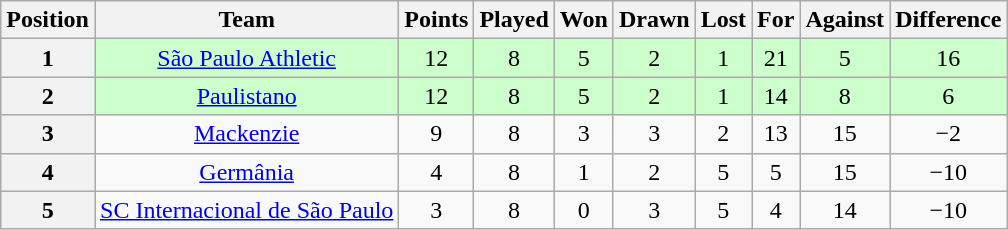<table class="wikitable" style="text-align:center">
<tr>
<th>Position</th>
<th>Team</th>
<th>Points</th>
<th>Played</th>
<th>Won</th>
<th>Drawn</th>
<th>Lost</th>
<th>For</th>
<th>Against</th>
<th>Difference</th>
</tr>
<tr style="background: #ccffcc;">
<th>1</th>
<td><a href='#'>São Paulo Athletic</a></td>
<td>12</td>
<td>8</td>
<td>5</td>
<td>2</td>
<td>1</td>
<td>21</td>
<td>5</td>
<td>16</td>
</tr>
<tr style="background: #ccffcc;">
<th>2</th>
<td><a href='#'>Paulistano</a></td>
<td>12</td>
<td>8</td>
<td>5</td>
<td>2</td>
<td>1</td>
<td>14</td>
<td>8</td>
<td>6</td>
</tr>
<tr>
<th>3</th>
<td><a href='#'>Mackenzie</a></td>
<td>9</td>
<td>8</td>
<td>3</td>
<td>3</td>
<td>2</td>
<td>13</td>
<td>15</td>
<td>−2</td>
</tr>
<tr>
<th>4</th>
<td><a href='#'>Germânia</a></td>
<td>4</td>
<td>8</td>
<td>1</td>
<td>2</td>
<td>5</td>
<td>5</td>
<td>15</td>
<td>−10</td>
</tr>
<tr>
<th>5</th>
<td><a href='#'>SC Internacional de São Paulo</a></td>
<td>3</td>
<td>8</td>
<td>0</td>
<td>3</td>
<td>5</td>
<td>4</td>
<td>14</td>
<td>−10</td>
</tr>
</table>
